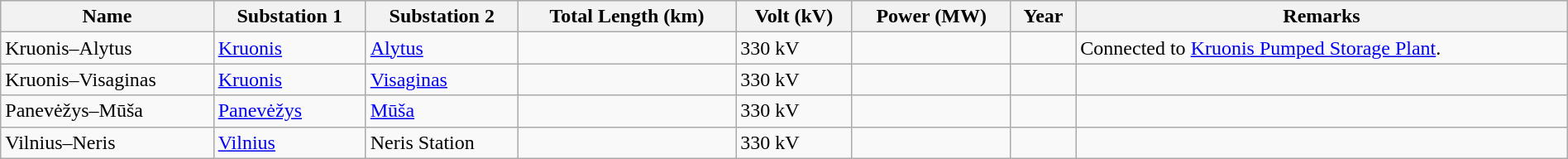<table class="wikitable sortable" width="100%">
<tr bgcolor="#dfdfdf">
<th>Name</th>
<th>Substation 1</th>
<th>Substation 2</th>
<th>Total Length (km)</th>
<th>Volt (kV)</th>
<th>Power (MW)</th>
<th>Year</th>
<th>Remarks</th>
</tr>
<tr>
<td>Kruonis–Alytus</td>
<td><a href='#'>Kruonis</a></td>
<td><a href='#'>Alytus</a></td>
<td></td>
<td>330 kV</td>
<td></td>
<td></td>
<td>Connected to <a href='#'>Kruonis Pumped Storage Plant</a>.</td>
</tr>
<tr>
<td>Kruonis–Visaginas</td>
<td><a href='#'>Kruonis</a></td>
<td><a href='#'>Visaginas</a></td>
<td></td>
<td>330 kV</td>
<td></td>
<td></td>
<td></td>
</tr>
<tr>
<td>Panevėžys–Mūša</td>
<td><a href='#'>Panevėžys</a></td>
<td><a href='#'>Mūša</a></td>
<td></td>
<td>330 kV</td>
<td></td>
<td></td>
<td></td>
</tr>
<tr>
<td>Vilnius–Neris</td>
<td><a href='#'>Vilnius</a></td>
<td>Neris Station</td>
<td></td>
<td>330 kV</td>
<td></td>
<td></td>
<td></td>
</tr>
</table>
